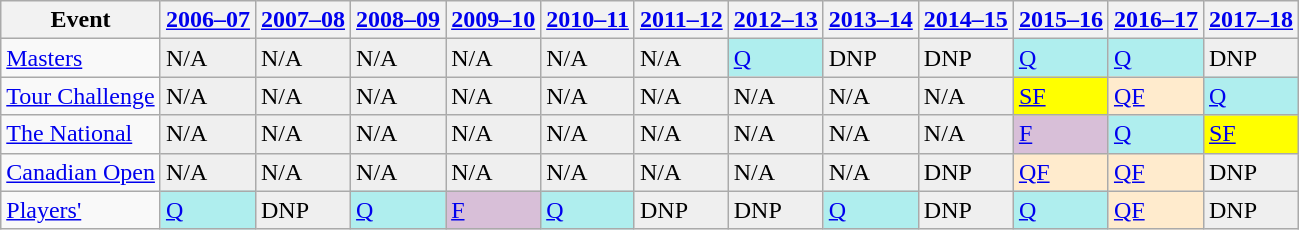<table class="wikitable" border="1">
<tr>
<th>Event</th>
<th><a href='#'>2006–07</a></th>
<th><a href='#'>2007–08</a></th>
<th><a href='#'>2008–09</a></th>
<th><a href='#'>2009–10</a></th>
<th><a href='#'>2010–11</a></th>
<th><a href='#'>2011–12</a></th>
<th><a href='#'>2012–13</a></th>
<th><a href='#'>2013–14</a></th>
<th><a href='#'>2014–15</a></th>
<th><a href='#'>2015–16</a></th>
<th><a href='#'>2016–17</a></th>
<th><a href='#'>2017–18</a></th>
</tr>
<tr>
<td><a href='#'>Masters</a></td>
<td style="background:#EFEFEF;">N/A</td>
<td style="background:#EFEFEF;">N/A</td>
<td style="background:#EFEFEF;">N/A</td>
<td style="background:#EFEFEF;">N/A</td>
<td style="background:#EFEFEF;">N/A</td>
<td style="background:#EFEFEF;">N/A</td>
<td style="background:#afeeee;"><a href='#'>Q</a></td>
<td style="background:#EFEFEF;">DNP</td>
<td style="background:#EFEFEF;">DNP</td>
<td style="background:#afeeee;"><a href='#'>Q</a></td>
<td style="background:#afeeee;"><a href='#'>Q</a></td>
<td style="background:#EFEFEF;">DNP</td>
</tr>
<tr>
<td><a href='#'>Tour Challenge</a></td>
<td style="background:#EFEFEF;">N/A</td>
<td style="background:#EFEFEF;">N/A</td>
<td style="background:#EFEFEF;">N/A</td>
<td style="background:#EFEFEF;">N/A</td>
<td style="background:#EFEFEF;">N/A</td>
<td style="background:#EFEFEF;">N/A</td>
<td style="background:#EFEFEF;">N/A</td>
<td style="background:#EFEFEF;">N/A</td>
<td style="background:#EFEFEF;">N/A</td>
<td style="background:yellow;"><a href='#'>SF</a></td>
<td style="background:#ffebcd;"><a href='#'>QF</a></td>
<td style="background:#afeeee;"><a href='#'>Q</a></td>
</tr>
<tr>
<td><a href='#'>The National</a></td>
<td style="background:#EFEFEF;">N/A</td>
<td style="background:#EFEFEF;">N/A</td>
<td style="background:#EFEFEF;">N/A</td>
<td style="background:#EFEFEF;">N/A</td>
<td style="background:#EFEFEF;">N/A</td>
<td style="background:#EFEFEF;">N/A</td>
<td style="background:#EFEFEF;">N/A</td>
<td style="background:#EFEFEF;">N/A</td>
<td style="background:#EFEFEF;">N/A</td>
<td style="background:#D8BFD8;"><a href='#'>F</a></td>
<td style="background:#afeeee;"><a href='#'>Q</a></td>
<td style="background:yellow;"><a href='#'>SF</a></td>
</tr>
<tr>
<td><a href='#'>Canadian Open</a></td>
<td style="background:#EFEFEF;">N/A</td>
<td style="background:#EFEFEF;">N/A</td>
<td style="background:#EFEFEF;">N/A</td>
<td style="background:#EFEFEF;">N/A</td>
<td style="background:#EFEFEF;">N/A</td>
<td style="background:#EFEFEF;">N/A</td>
<td style="background:#EFEFEF;">N/A</td>
<td style="background:#EFEFEF;">N/A</td>
<td style="background:#EFEFEF;">DNP</td>
<td style="background:#ffebcd;"><a href='#'>QF</a></td>
<td style="background:#ffebcd;"><a href='#'>QF</a></td>
<td style="background:#EFEFEF;">DNP</td>
</tr>
<tr>
<td><a href='#'>Players'</a></td>
<td style="background:#afeeee;"><a href='#'>Q</a></td>
<td style="background:#EFEFEF;">DNP</td>
<td style="background:#afeeee;"><a href='#'>Q</a></td>
<td style="background:#D8BFD8;"><a href='#'>F</a></td>
<td style="background:#afeeee;"><a href='#'>Q</a></td>
<td style="background:#EFEFEF;">DNP</td>
<td style="background:#EFEFEF;">DNP</td>
<td style="background:#afeeee;"><a href='#'>Q</a></td>
<td style="background:#EFEFEF;">DNP</td>
<td style="background:#afeeee;"><a href='#'>Q</a></td>
<td style="background:#ffebcd;"><a href='#'>QF</a></td>
<td style="background:#EFEFEF;">DNP</td>
</tr>
</table>
